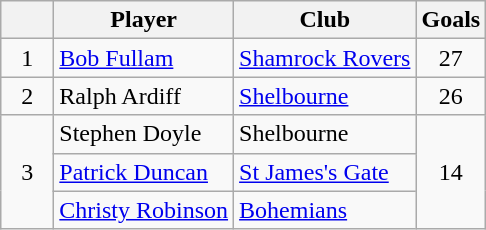<table class="wikitable">
<tr>
<th width="28"></th>
<th>Player</th>
<th>Club</th>
<th>Goals</th>
</tr>
<tr>
<td align=center>1</td>
<td><a href='#'>Bob Fullam</a></td>
<td><a href='#'>Shamrock Rovers</a></td>
<td align=center>27</td>
</tr>
<tr>
<td align=center>2</td>
<td>Ralph Ardiff</td>
<td><a href='#'>Shelbourne</a></td>
<td align=center>26</td>
</tr>
<tr>
<td align=center rowspan=3>3</td>
<td>Stephen Doyle</td>
<td>Shelbourne</td>
<td rowspan="3" align="center">14</td>
</tr>
<tr>
<td><a href='#'>Patrick Duncan</a></td>
<td><a href='#'>St James's Gate</a></td>
</tr>
<tr>
<td><a href='#'>Christy Robinson</a></td>
<td><a href='#'>Bohemians</a></td>
</tr>
</table>
